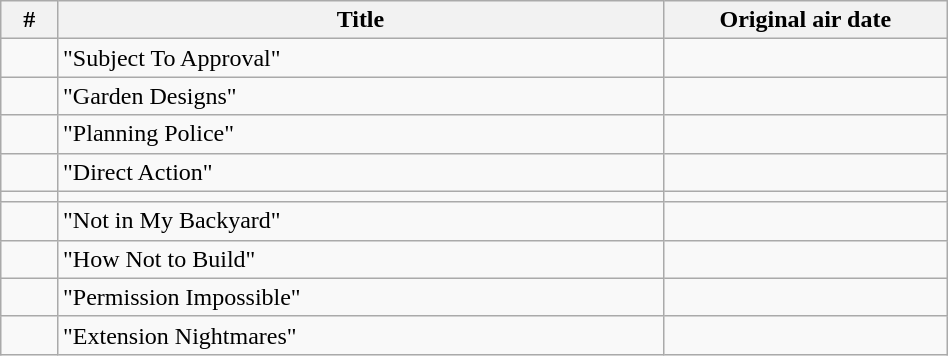<table class="wikitable" style="width:50%">
<tr>
<th style="width:6%">#</th>
<th>Title</th>
<th style="width:30%">Original air date</th>
</tr>
<tr>
<td></td>
<td>"Subject To Approval"</td>
<td></td>
</tr>
<tr>
<td></td>
<td>"Garden Designs"</td>
<td></td>
</tr>
<tr>
<td></td>
<td>"Planning Police"</td>
<td></td>
</tr>
<tr>
<td></td>
<td>"Direct Action"</td>
<td></td>
</tr>
<tr>
<td></td>
<td></td>
<td></td>
</tr>
<tr>
<td></td>
<td>"Not in My Backyard"</td>
<td></td>
</tr>
<tr>
<td></td>
<td>"How Not to Build"</td>
<td></td>
</tr>
<tr>
<td></td>
<td>"Permission Impossible"</td>
<td></td>
</tr>
<tr>
<td></td>
<td>"Extension Nightmares"</td>
<td></td>
</tr>
</table>
